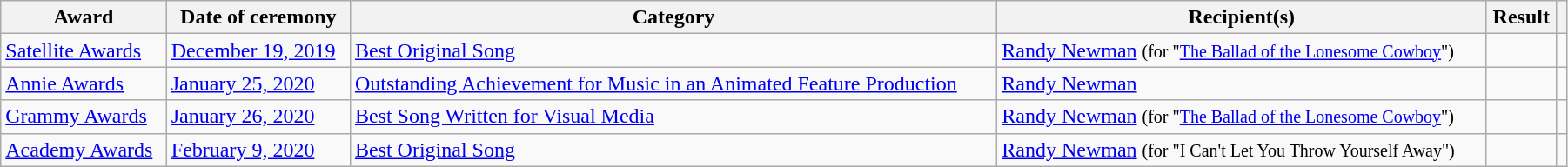<table class="wikitable" style="width:95%;">
<tr>
<th>Award</th>
<th>Date of ceremony</th>
<th>Category</th>
<th>Recipient(s)</th>
<th>Result</th>
<th></th>
</tr>
<tr>
<td><a href='#'>Satellite Awards</a></td>
<td><a href='#'>December 19, 2019</a></td>
<td><a href='#'>Best Original Song</a></td>
<td><a href='#'>Randy Newman</a> <small>(for "<a href='#'>The Ballad of the Lonesome Cowboy</a>")</small></td>
<td></td>
<td style="text-align:center;"></td>
</tr>
<tr>
<td><a href='#'>Annie Awards</a></td>
<td><a href='#'>January 25, 2020</a></td>
<td><a href='#'>Outstanding Achievement for Music in an Animated Feature Production</a></td>
<td><a href='#'>Randy Newman</a></td>
<td></td>
<td style="text-align:center;"></td>
</tr>
<tr>
<td><a href='#'>Grammy Awards</a></td>
<td><a href='#'>January 26, 2020</a></td>
<td><a href='#'>Best Song Written for Visual Media</a></td>
<td><a href='#'>Randy Newman</a> <small>(for "<a href='#'>The Ballad of the Lonesome Cowboy</a>")</small></td>
<td></td>
<td style="text-align:center;"></td>
</tr>
<tr>
<td><a href='#'>Academy Awards</a></td>
<td><a href='#'>February 9, 2020</a></td>
<td><a href='#'>Best Original Song</a></td>
<td><a href='#'>Randy Newman</a> <small>(for "I Can't Let You Throw Yourself Away")</small></td>
<td></td>
<td style="text-align:center;"></td>
</tr>
</table>
